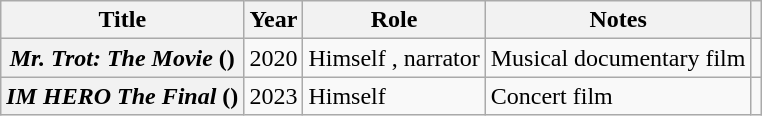<table class="wikitable plainrowheaders">
<tr>
<th scope="col">Title</th>
<th scope="col">Year</th>
<th scope="col">Role</th>
<th scope="col" class="unsortable">Notes</th>
<th></th>
</tr>
<tr>
<th scope="row"><em>Mr. Trot: The Movie</em> ()</th>
<td>2020</td>
<td>Himself , narrator</td>
<td>Musical documentary film</td>
<td style="text-align:center;"></td>
</tr>
<tr>
<th scope="row"><em>IM HERO The Final</em> ()</th>
<td>2023</td>
<td>Himself</td>
<td>Concert film</td>
<td style="text-align:center;"></td>
</tr>
</table>
